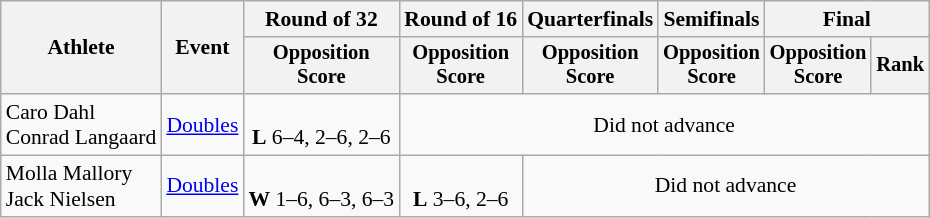<table class=wikitable style="font-size:90%">
<tr>
<th rowspan=2>Athlete</th>
<th rowspan=2>Event</th>
<th>Round of 32</th>
<th>Round of 16</th>
<th>Quarterfinals</th>
<th>Semifinals</th>
<th colspan=2>Final</th>
</tr>
<tr style="font-size:95%">
<th>Opposition<br>Score</th>
<th>Opposition<br>Score</th>
<th>Opposition<br>Score</th>
<th>Opposition<br>Score</th>
<th>Opposition<br>Score</th>
<th>Rank</th>
</tr>
<tr align=center>
<td align=left>Caro Dahl <br> Conrad Langaard</td>
<td align=left><a href='#'>Doubles</a></td>
<td> <br> <strong>L</strong> 6–4, 2–6, 2–6</td>
<td colspan=5>Did not advance</td>
</tr>
<tr align=center>
<td align=left>Molla Mallory <br> Jack Nielsen</td>
<td align=left><a href='#'>Doubles</a></td>
<td> <br> <strong>W</strong> 1–6, 6–3, 6–3</td>
<td> <br> <strong>L</strong> 3–6, 2–6</td>
<td colspan=4>Did not advance</td>
</tr>
</table>
